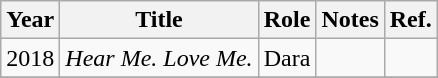<table class="wikitable sortable">
<tr>
<th>Year</th>
<th>Title</th>
<th>Role</th>
<th>Notes</th>
<th>Ref.</th>
</tr>
<tr>
<td>2018</td>
<td><em>Hear Me. Love Me.</em></td>
<td>Dara</td>
<td></td>
<td></td>
</tr>
<tr>
</tr>
</table>
